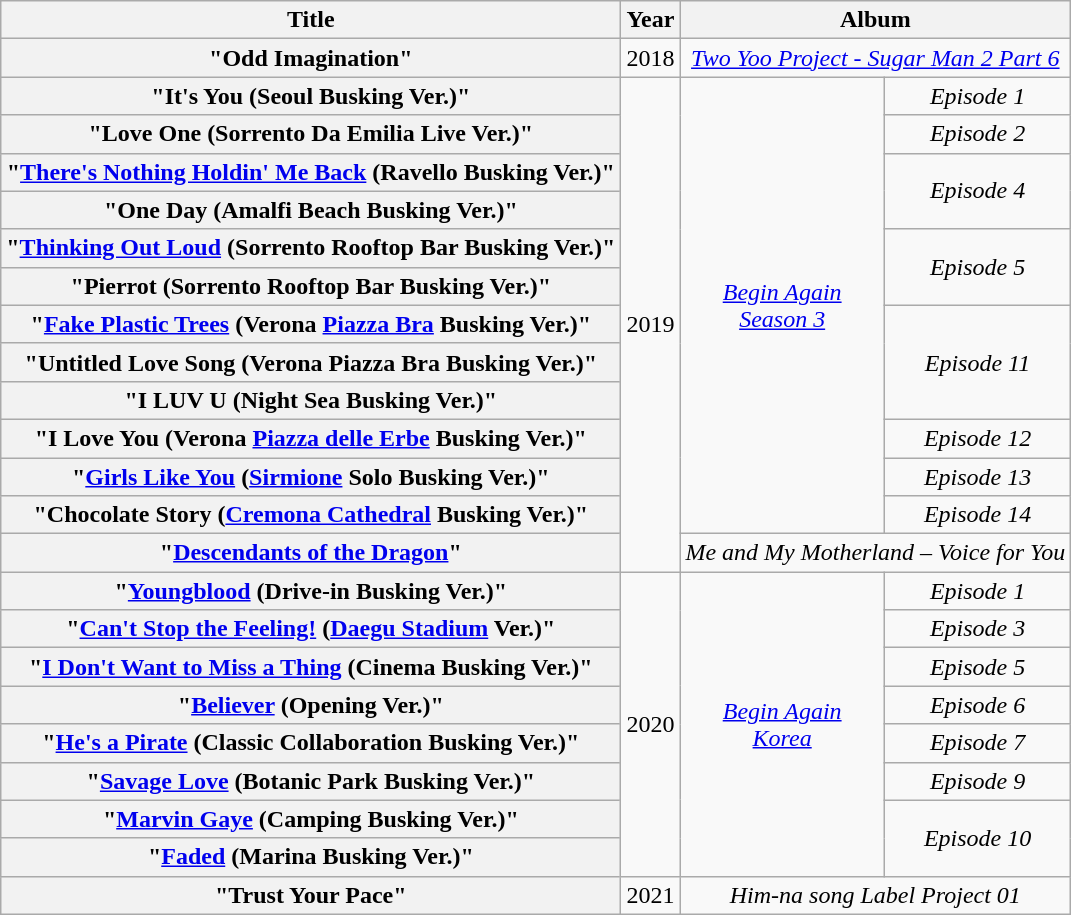<table class="wikitable plainrowheaders" style="text-align:center;">
<tr>
<th>Title</th>
<th>Year</th>
<th colspan="2">Album</th>
</tr>
<tr>
<th scope="row">"Odd Imagination" </th>
<td>2018</td>
<td colspan="2"><em><a href='#'>Two Yoo Project - Sugar Man 2 Part 6</a></em></td>
</tr>
<tr>
<th scope="row">"It's You (Seoul Busking Ver.)" </th>
<td rowspan="13">2019</td>
<td rowspan="12"><em><a href='#'>Begin Again<br>Season 3</a></em></td>
<td rowspan="1"><em>Episode 1</em></td>
</tr>
<tr>
<th scope="row">"Love One (Sorrento Da Emilia Live Ver.)" </th>
<td rowspan="1"><em>Episode 2</em></td>
</tr>
<tr>
<th scope="row">"<a href='#'>There's Nothing Holdin' Me Back</a> (Ravello Busking Ver.)" </th>
<td rowspan="2"><em>Episode 4</em></td>
</tr>
<tr>
<th scope="row">"One Day (Amalfi Beach Busking Ver.)" </th>
</tr>
<tr>
<th scope="row">"<a href='#'>Thinking Out Loud</a> (Sorrento Rooftop Bar Busking Ver.)" </th>
<td rowspan="2"><em>Episode 5</em></td>
</tr>
<tr>
<th scope="row">"Pierrot (Sorrento Rooftop Bar Busking Ver.)" </th>
</tr>
<tr>
<th scope="row">"<a href='#'>Fake Plastic Trees</a> (Verona <a href='#'>Piazza Bra</a> Busking Ver.)" </th>
<td rowspan="3"><em>Episode 11</em></td>
</tr>
<tr>
<th scope="row">"Untitled Love Song (Verona Piazza Bra Busking Ver.)" </th>
</tr>
<tr>
<th scope="row">"I LUV U (Night Sea Busking Ver.)" </th>
</tr>
<tr>
<th scope="row">"I Love You (Verona <a href='#'>Piazza delle Erbe</a> Busking Ver.)" </th>
<td rowspan="1"><em>Episode 12</em></td>
</tr>
<tr>
<th scope="row">"<a href='#'>Girls Like You</a> (<a href='#'>Sirmione</a> Solo Busking Ver.)"</th>
<td rowspan="1"><em>Episode 13</em></td>
</tr>
<tr>
<th scope="row">"Chocolate Story (<a href='#'>Cremona Cathedral</a> Busking Ver.)" </th>
<td rowspan="1"><em>Episode 14</em></td>
</tr>
<tr>
<th scope="row">"<a href='#'>Descendants of the Dragon</a>" </th>
<td colspan="2"><em>Me and My Motherland – Voice for You</em></td>
</tr>
<tr>
<th scope="row">"<a href='#'>Youngblood</a> (Drive-in Busking Ver.)"</th>
<td rowspan="8">2020</td>
<td rowspan="8"><em><a href='#'>Begin Again<br>Korea</a></em></td>
<td rowspan="1"><em>Episode 1</em></td>
</tr>
<tr>
<th scope="row">"<a href='#'>Can't Stop the Feeling!</a> (<a href='#'>Daegu Stadium</a> Ver.)"</th>
<td rowspan="1"><em>Episode 3</em></td>
</tr>
<tr>
<th scope="row">"<a href='#'>I Don't Want to Miss a Thing</a> (Cinema Busking Ver.)"</th>
<td rowspan="1"><em>Episode 5</em></td>
</tr>
<tr>
<th scope="row">"<a href='#'>Believer</a> (Opening Ver.)"</th>
<td rowspan="1"><em>Episode 6</em></td>
</tr>
<tr>
<th scope="row">"<a href='#'>He's a Pirate</a> (Classic Collaboration Busking Ver.)" </th>
<td rowspan="1"><em>Episode 7</em></td>
</tr>
<tr>
<th scope="row">"<a href='#'>Savage Love</a> (Botanic Park Busking Ver.)"</th>
<td rowspan="1"><em>Episode 9</em></td>
</tr>
<tr>
<th scope="row">"<a href='#'>Marvin Gaye</a> (Camping Busking Ver.)" </th>
<td rowspan="2"><em>Episode 10</em></td>
</tr>
<tr>
<th scope="row">"<a href='#'>Faded</a> (Marina Busking Ver.)"</th>
</tr>
<tr>
<th scope="row">"Trust Your Pace"</th>
<td>2021</td>
<td colspan="2"><em>Him-na song Label Project 01</em></td>
</tr>
</table>
